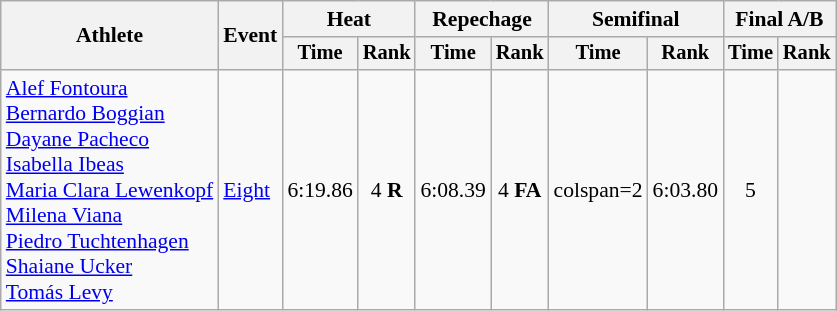<table class=wikitable style=font-size:90%;text-align:center>
<tr>
<th rowspan=2>Athlete</th>
<th rowspan=2>Event</th>
<th colspan=2>Heat</th>
<th colspan=2>Repechage</th>
<th colspan=2>Semifinal</th>
<th colspan=2>Final A/B</th>
</tr>
<tr style=font-size:95%>
<th>Time</th>
<th>Rank</th>
<th>Time</th>
<th>Rank</th>
<th>Time</th>
<th>Rank</th>
<th>Time</th>
<th>Rank</th>
</tr>
<tr>
<td align=left><a href='#'>Alef Fontoura</a><br><a href='#'>Bernardo Boggian</a><br><a href='#'>Dayane Pacheco</a><br><a href='#'>Isabella Ibeas</a><br><a href='#'>Maria Clara Lewenkopf</a><br><a href='#'>Milena Viana</a><br><a href='#'>Piedro Tuchtenhagen</a><br><a href='#'>Shaiane Ucker</a><br><a href='#'>Tomás Levy</a></td>
<td align=left><a href='#'>Eight</a></td>
<td>6:19.86</td>
<td>4 <strong>R</strong></td>
<td>6:08.39</td>
<td>4 <strong>FA</strong></td>
<td>colspan=2 </td>
<td>6:03.80</td>
<td>5</td>
</tr>
</table>
